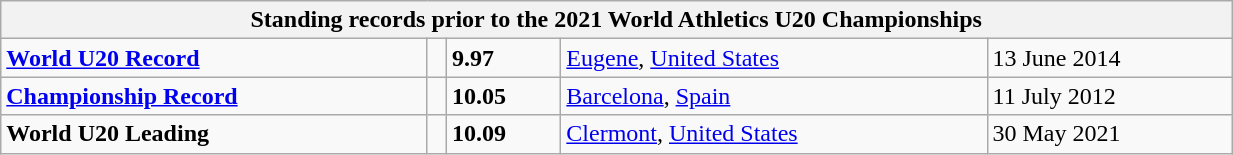<table class="wikitable" width=65%>
<tr>
<th colspan=5>Standing records prior to the 2021 World Athletics U20 Championships</th>
</tr>
<tr>
<td><strong><a href='#'>World U20 Record</a></strong></td>
<td></td>
<td><strong>9.97</strong></td>
<td><a href='#'>Eugene</a>, <a href='#'>United States</a></td>
<td>13 June 2014</td>
</tr>
<tr>
<td><strong><a href='#'>Championship Record</a></strong></td>
<td></td>
<td><strong>10.05</strong></td>
<td><a href='#'>Barcelona</a>, <a href='#'>Spain</a></td>
<td>11 July 2012</td>
</tr>
<tr>
<td><strong>World U20 Leading</strong></td>
<td></td>
<td><strong>10.09</strong></td>
<td><a href='#'>Clermont</a>, <a href='#'>United States</a></td>
<td>30 May 2021</td>
</tr>
</table>
